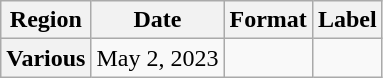<table class="wikitable plainrowheaders">
<tr>
<th scope="col">Region</th>
<th scope="col">Date</th>
<th scope="col">Format</th>
<th scope="col">Label</th>
</tr>
<tr>
<th scope="row">Various </th>
<td>May 2, 2023</td>
<td></td>
<td></td>
</tr>
</table>
